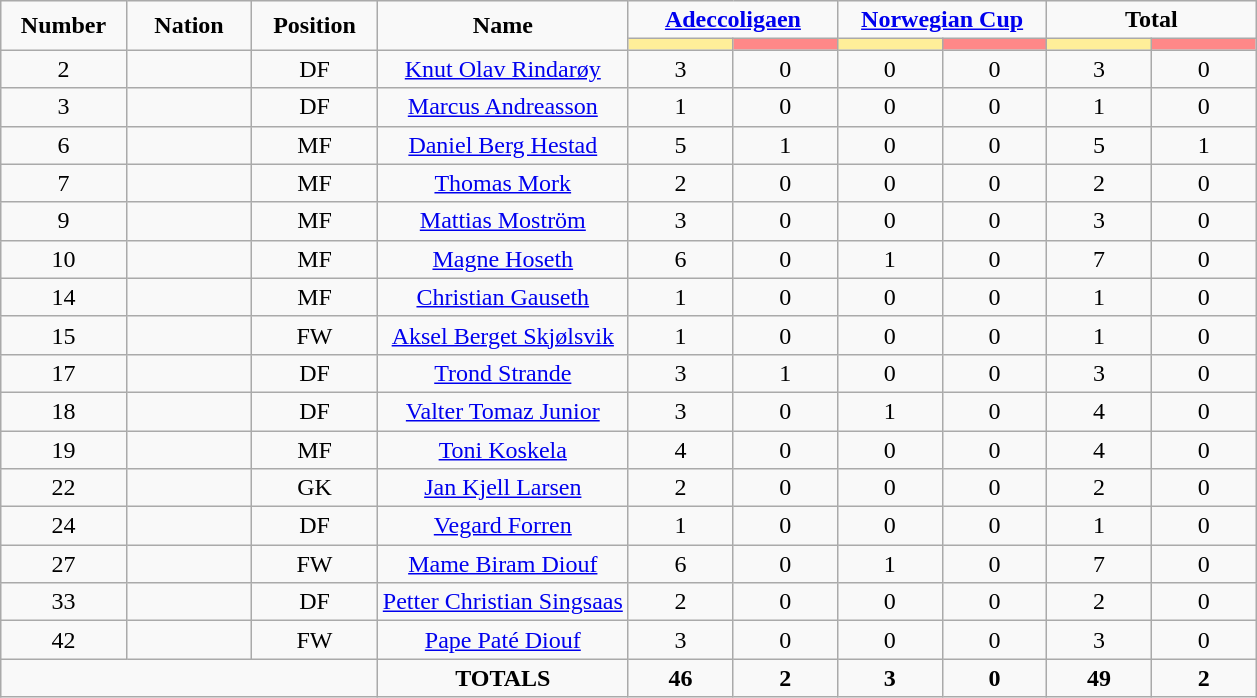<table class="wikitable" style="font-size: 100%; text-align: center;">
<tr>
<td rowspan="2" width="10%" align="center"><strong>Number</strong></td>
<td rowspan="2" width="10%" align="center"><strong>Nation</strong></td>
<td rowspan="2" width="10%" align="center"><strong>Position</strong></td>
<td rowspan="2" width="20%" align="center"><strong>Name</strong></td>
<td colspan="2" align="center"><strong><a href='#'>Adeccoligaen</a></strong></td>
<td colspan="2" align="center"><strong><a href='#'>Norwegian Cup</a></strong></td>
<td colspan="2" align="center"><strong>Total</strong></td>
</tr>
<tr>
<th width=60 style="background: #FFEE99"></th>
<th width=60 style="background: #FF8888"></th>
<th width=60 style="background: #FFEE99"></th>
<th width=60 style="background: #FF8888"></th>
<th width=60 style="background: #FFEE99"></th>
<th width=60 style="background: #FF8888"></th>
</tr>
<tr>
<td>2</td>
<td></td>
<td>DF</td>
<td><a href='#'>Knut Olav Rindarøy</a></td>
<td>3</td>
<td>0</td>
<td>0</td>
<td>0</td>
<td>3</td>
<td>0</td>
</tr>
<tr>
<td>3</td>
<td></td>
<td>DF</td>
<td><a href='#'>Marcus Andreasson</a></td>
<td>1</td>
<td>0</td>
<td>0</td>
<td>0</td>
<td>1</td>
<td>0</td>
</tr>
<tr>
<td>6</td>
<td></td>
<td>MF</td>
<td><a href='#'>Daniel Berg Hestad</a></td>
<td>5</td>
<td>1</td>
<td>0</td>
<td>0</td>
<td>5</td>
<td>1</td>
</tr>
<tr>
<td>7</td>
<td></td>
<td>MF</td>
<td><a href='#'>Thomas Mork</a></td>
<td>2</td>
<td>0</td>
<td>0</td>
<td>0</td>
<td>2</td>
<td>0</td>
</tr>
<tr>
<td>9</td>
<td></td>
<td>MF</td>
<td><a href='#'>Mattias Moström</a></td>
<td>3</td>
<td>0</td>
<td>0</td>
<td>0</td>
<td>3</td>
<td>0</td>
</tr>
<tr>
<td>10</td>
<td></td>
<td>MF</td>
<td><a href='#'>Magne Hoseth</a></td>
<td>6</td>
<td>0</td>
<td>1</td>
<td>0</td>
<td>7</td>
<td>0</td>
</tr>
<tr>
<td>14</td>
<td></td>
<td>MF</td>
<td><a href='#'>Christian Gauseth</a></td>
<td>1</td>
<td>0</td>
<td>0</td>
<td>0</td>
<td>1</td>
<td>0</td>
</tr>
<tr>
<td>15</td>
<td></td>
<td>FW</td>
<td><a href='#'>Aksel Berget Skjølsvik</a></td>
<td>1</td>
<td>0</td>
<td>0</td>
<td>0</td>
<td>1</td>
<td>0</td>
</tr>
<tr>
<td>17</td>
<td></td>
<td>DF</td>
<td><a href='#'>Trond Strande</a></td>
<td>3</td>
<td>1</td>
<td>0</td>
<td>0</td>
<td>3</td>
<td>0</td>
</tr>
<tr>
<td>18</td>
<td></td>
<td>DF</td>
<td><a href='#'>Valter Tomaz Junior</a></td>
<td>3</td>
<td>0</td>
<td>1</td>
<td>0</td>
<td>4</td>
<td>0</td>
</tr>
<tr>
<td>19</td>
<td></td>
<td>MF</td>
<td><a href='#'>Toni Koskela</a></td>
<td>4</td>
<td>0</td>
<td>0</td>
<td>0</td>
<td>4</td>
<td>0</td>
</tr>
<tr>
<td>22</td>
<td></td>
<td>GK</td>
<td><a href='#'>Jan Kjell Larsen</a></td>
<td>2</td>
<td>0</td>
<td>0</td>
<td>0</td>
<td>2</td>
<td>0</td>
</tr>
<tr>
<td>24</td>
<td></td>
<td>DF</td>
<td><a href='#'>Vegard Forren</a></td>
<td>1</td>
<td>0</td>
<td>0</td>
<td>0</td>
<td>1</td>
<td>0</td>
</tr>
<tr>
<td>27</td>
<td></td>
<td>FW</td>
<td><a href='#'>Mame Biram Diouf</a></td>
<td>6</td>
<td>0</td>
<td>1</td>
<td>0</td>
<td>7</td>
<td>0</td>
</tr>
<tr>
<td>33</td>
<td></td>
<td>DF</td>
<td><a href='#'>Petter Christian Singsaas</a></td>
<td>2</td>
<td>0</td>
<td>0</td>
<td>0</td>
<td>2</td>
<td>0</td>
</tr>
<tr>
<td>42</td>
<td></td>
<td>FW</td>
<td><a href='#'>Pape Paté Diouf</a></td>
<td>3</td>
<td>0</td>
<td>0</td>
<td>0</td>
<td>3</td>
<td>0</td>
</tr>
<tr>
<td colspan="3"></td>
<td><strong>TOTALS</strong></td>
<td><strong>46</strong></td>
<td><strong>2</strong></td>
<td><strong>3</strong></td>
<td><strong>0</strong></td>
<td><strong>49</strong></td>
<td><strong>2</strong></td>
</tr>
</table>
